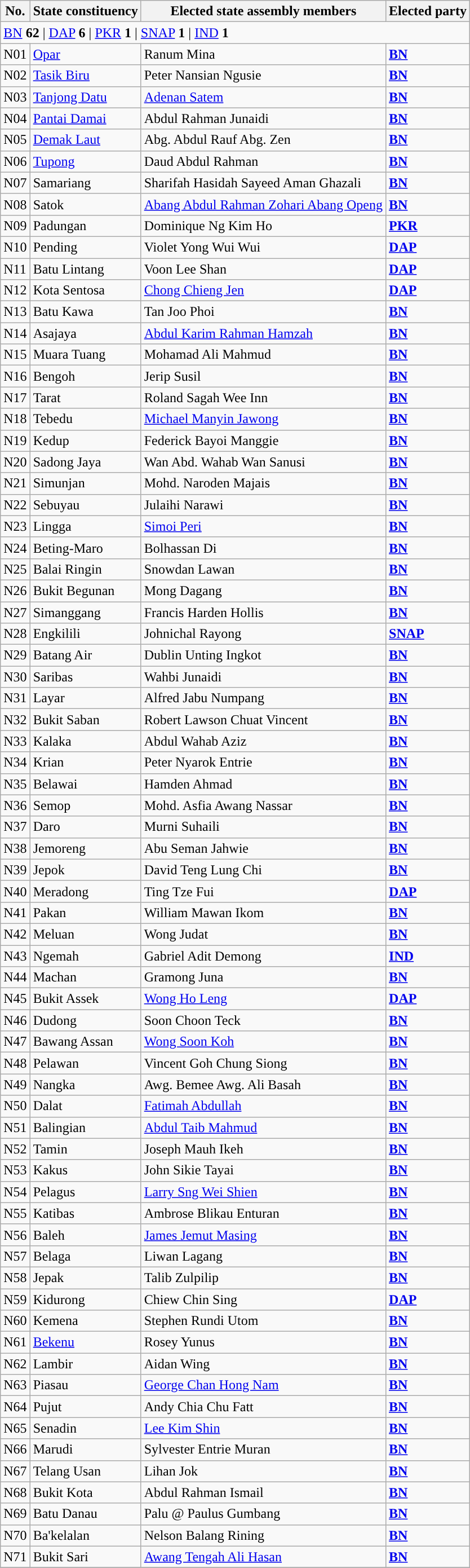<table class="wikitable">
<tr>
<th>No.</th>
<th>State constituency</th>
<th>Elected state assembly members</th>
<th>Elected party</th>
</tr>
<tr>
<td colspan = "8"><a href='#'>BN</a> <strong>62</strong> | <a href='#'>DAP</a> <strong>6</strong> | <a href='#'>PKR</a> <strong>1</strong> | <a href='#'>SNAP</a> <strong>1</strong> | <a href='#'>IND</a> <strong>1</strong></td>
</tr>
<tr>
<td>N01</td>
<td><a href='#'>Opar</a></td>
<td>Ranum Mina</td>
<td><strong><a href='#'>BN</a></strong></td>
</tr>
<tr>
<td>N02</td>
<td><a href='#'>Tasik Biru</a></td>
<td>Peter Nansian Ngusie</td>
<td><strong><a href='#'>BN</a></strong></td>
</tr>
<tr>
<td>N03</td>
<td><a href='#'>Tanjong Datu</a></td>
<td><a href='#'>Adenan Satem</a></td>
<td><strong><a href='#'>BN</a></strong></td>
</tr>
<tr>
<td>N04</td>
<td><a href='#'>Pantai Damai</a></td>
<td>Abdul Rahman Junaidi</td>
<td><strong><a href='#'>BN</a></strong></td>
</tr>
<tr>
<td>N05</td>
<td><a href='#'>Demak Laut</a></td>
<td>Abg. Abdul Rauf Abg. Zen</td>
<td><strong><a href='#'>BN</a></strong></td>
</tr>
<tr>
<td>N06</td>
<td><a href='#'>Tupong</a></td>
<td>Daud Abdul Rahman</td>
<td><strong><a href='#'>BN</a></strong></td>
</tr>
<tr>
<td>N07</td>
<td>Samariang</td>
<td>Sharifah Hasidah Sayeed Aman Ghazali</td>
<td><strong><a href='#'>BN</a></strong></td>
</tr>
<tr>
<td>N08</td>
<td>Satok</td>
<td><a href='#'>Abang Abdul Rahman Zohari Abang Openg</a></td>
<td><strong><a href='#'>BN</a></strong></td>
</tr>
<tr>
<td>N09</td>
<td>Padungan</td>
<td>Dominique Ng Kim Ho</td>
<td><strong><a href='#'>PKR</a></strong></td>
</tr>
<tr>
<td>N10</td>
<td>Pending</td>
<td>Violet Yong Wui Wui</td>
<td><strong><a href='#'>DAP</a></strong></td>
</tr>
<tr>
<td>N11</td>
<td>Batu Lintang</td>
<td>Voon Lee Shan</td>
<td><strong><a href='#'>DAP</a></strong></td>
</tr>
<tr>
<td>N12</td>
<td>Kota Sentosa</td>
<td><a href='#'>Chong Chieng Jen</a></td>
<td><strong><a href='#'>DAP</a></strong></td>
</tr>
<tr>
<td>N13</td>
<td>Batu Kawa</td>
<td>Tan Joo Phoi</td>
<td><strong><a href='#'>BN</a></strong></td>
</tr>
<tr>
<td>N14</td>
<td>Asajaya</td>
<td><a href='#'>Abdul Karim Rahman Hamzah</a></td>
<td><strong><a href='#'>BN</a></strong></td>
</tr>
<tr>
<td>N15</td>
<td>Muara Tuang</td>
<td>Mohamad Ali Mahmud</td>
<td><strong><a href='#'>BN</a></strong></td>
</tr>
<tr>
<td>N16</td>
<td>Bengoh</td>
<td>Jerip Susil</td>
<td><strong><a href='#'>BN</a></strong></td>
</tr>
<tr>
<td>N17</td>
<td>Tarat</td>
<td>Roland Sagah Wee Inn</td>
<td><strong><a href='#'>BN</a></strong></td>
</tr>
<tr>
<td>N18</td>
<td>Tebedu</td>
<td><a href='#'>Michael Manyin Jawong</a></td>
<td><strong><a href='#'>BN</a></strong></td>
</tr>
<tr>
<td>N19</td>
<td>Kedup</td>
<td>Federick Bayoi Manggie</td>
<td><strong><a href='#'>BN</a></strong></td>
</tr>
<tr>
<td>N20</td>
<td>Sadong Jaya</td>
<td>Wan Abd. Wahab Wan Sanusi</td>
<td><strong><a href='#'>BN</a></strong></td>
</tr>
<tr>
<td>N21</td>
<td>Simunjan</td>
<td>Mohd. Naroden Majais</td>
<td><strong><a href='#'>BN</a></strong></td>
</tr>
<tr>
<td>N22</td>
<td>Sebuyau</td>
<td>Julaihi Narawi</td>
<td><strong><a href='#'>BN</a></strong></td>
</tr>
<tr>
<td>N23</td>
<td>Lingga</td>
<td><a href='#'>Simoi Peri</a></td>
<td><strong><a href='#'>BN</a></strong></td>
</tr>
<tr>
<td>N24</td>
<td>Beting-Maro</td>
<td>Bolhassan Di</td>
<td><strong><a href='#'>BN</a></strong></td>
</tr>
<tr>
<td>N25</td>
<td>Balai Ringin</td>
<td>Snowdan Lawan</td>
<td><strong><a href='#'>BN</a></strong></td>
</tr>
<tr>
<td>N26</td>
<td>Bukit Begunan</td>
<td>Mong Dagang</td>
<td><strong><a href='#'>BN</a></strong></td>
</tr>
<tr>
<td>N27</td>
<td>Simanggang</td>
<td>Francis Harden Hollis</td>
<td><strong><a href='#'>BN</a></strong></td>
</tr>
<tr>
<td>N28</td>
<td>Engkilili</td>
<td>Johnichal Rayong</td>
<td><strong><a href='#'>SNAP</a></strong></td>
</tr>
<tr>
<td>N29</td>
<td>Batang Air</td>
<td>Dublin Unting Ingkot</td>
<td><strong><a href='#'>BN</a></strong></td>
</tr>
<tr>
<td>N30</td>
<td>Saribas</td>
<td>Wahbi Junaidi</td>
<td><strong><a href='#'>BN</a></strong></td>
</tr>
<tr>
<td>N31</td>
<td>Layar</td>
<td>Alfred Jabu Numpang</td>
<td><strong><a href='#'>BN</a></strong></td>
</tr>
<tr>
<td>N32</td>
<td>Bukit Saban</td>
<td>Robert Lawson Chuat Vincent</td>
<td><strong><a href='#'>BN</a></strong></td>
</tr>
<tr>
<td>N33</td>
<td>Kalaka</td>
<td>Abdul Wahab Aziz</td>
<td><strong><a href='#'>BN</a></strong></td>
</tr>
<tr>
<td>N34</td>
<td>Krian</td>
<td>Peter Nyarok  Entrie</td>
<td><strong><a href='#'>BN</a></strong></td>
</tr>
<tr>
<td>N35</td>
<td>Belawai</td>
<td>Hamden Ahmad</td>
<td><strong><a href='#'>BN</a></strong></td>
</tr>
<tr>
<td>N36</td>
<td>Semop</td>
<td>Mohd. Asfia Awang Nassar</td>
<td><strong><a href='#'>BN</a></strong></td>
</tr>
<tr>
<td>N37</td>
<td>Daro</td>
<td>Murni Suhaili</td>
<td><strong><a href='#'>BN</a></strong></td>
</tr>
<tr>
<td>N38</td>
<td>Jemoreng</td>
<td>Abu Seman Jahwie</td>
<td><strong><a href='#'>BN</a></strong></td>
</tr>
<tr>
<td>N39</td>
<td>Jepok</td>
<td>David Teng Lung Chi</td>
<td><strong><a href='#'>BN</a></strong></td>
</tr>
<tr>
<td>N40</td>
<td>Meradong</td>
<td>Ting Tze Fui</td>
<td><strong><a href='#'>DAP</a></strong></td>
</tr>
<tr>
<td>N41</td>
<td>Pakan</td>
<td>William Mawan Ikom</td>
<td><strong><a href='#'>BN</a></strong></td>
</tr>
<tr>
<td>N42</td>
<td>Meluan</td>
<td>Wong Judat</td>
<td><strong><a href='#'>BN</a></strong></td>
</tr>
<tr>
<td>N43</td>
<td>Ngemah</td>
<td>Gabriel Adit Demong</td>
<td><strong><a href='#'>IND</a></strong></td>
</tr>
<tr>
<td>N44</td>
<td>Machan</td>
<td>Gramong Juna</td>
<td><strong><a href='#'>BN</a></strong></td>
</tr>
<tr>
<td>N45</td>
<td>Bukit Assek</td>
<td><a href='#'>Wong Ho Leng</a></td>
<td><strong><a href='#'>DAP</a></strong></td>
</tr>
<tr>
<td>N46</td>
<td>Dudong</td>
<td>Soon Choon Teck</td>
<td><strong><a href='#'>BN</a></strong></td>
</tr>
<tr>
<td>N47</td>
<td>Bawang Assan</td>
<td><a href='#'>Wong Soon Koh</a></td>
<td><strong><a href='#'>BN</a></strong></td>
</tr>
<tr>
<td>N48</td>
<td>Pelawan</td>
<td>Vincent Goh Chung Siong</td>
<td><strong><a href='#'>BN</a></strong></td>
</tr>
<tr>
<td>N49</td>
<td>Nangka</td>
<td>Awg. Bemee Awg. Ali Basah</td>
<td><strong><a href='#'>BN</a></strong></td>
</tr>
<tr>
<td>N50</td>
<td>Dalat</td>
<td><a href='#'>Fatimah Abdullah</a></td>
<td><strong><a href='#'>BN</a></strong></td>
</tr>
<tr>
<td>N51</td>
<td>Balingian</td>
<td><a href='#'>Abdul Taib Mahmud</a></td>
<td><strong><a href='#'>BN</a></strong></td>
</tr>
<tr>
<td>N52</td>
<td>Tamin</td>
<td>Joseph Mauh Ikeh</td>
<td><strong><a href='#'>BN</a></strong></td>
</tr>
<tr>
<td>N53</td>
<td>Kakus</td>
<td>John Sikie Tayai</td>
<td><strong><a href='#'>BN</a></strong></td>
</tr>
<tr>
<td>N54</td>
<td>Pelagus</td>
<td><a href='#'>Larry Sng Wei Shien</a></td>
<td><strong><a href='#'>BN</a></strong></td>
</tr>
<tr>
<td>N55</td>
<td>Katibas</td>
<td>Ambrose Blikau Enturan</td>
<td><strong><a href='#'>BN</a></strong></td>
</tr>
<tr>
<td>N56</td>
<td>Baleh</td>
<td><a href='#'>James Jemut Masing</a></td>
<td><strong><a href='#'>BN</a></strong></td>
</tr>
<tr>
<td>N57</td>
<td>Belaga</td>
<td>Liwan Lagang</td>
<td><strong><a href='#'>BN</a></strong></td>
</tr>
<tr>
<td>N58</td>
<td>Jepak</td>
<td>Talib Zulpilip</td>
<td><strong><a href='#'>BN</a></strong></td>
</tr>
<tr>
<td>N59</td>
<td>Kidurong</td>
<td>Chiew Chin Sing</td>
<td><strong><a href='#'>DAP</a></strong></td>
</tr>
<tr>
<td>N60</td>
<td>Kemena</td>
<td>Stephen Rundi Utom</td>
<td><strong><a href='#'>BN</a></strong></td>
</tr>
<tr>
<td>N61</td>
<td><a href='#'>Bekenu</a></td>
<td>Rosey Yunus</td>
<td><strong><a href='#'>BN</a></strong></td>
</tr>
<tr>
<td>N62</td>
<td>Lambir</td>
<td>Aidan Wing</td>
<td><strong><a href='#'>BN</a></strong></td>
</tr>
<tr>
<td>N63</td>
<td>Piasau</td>
<td><a href='#'>George Chan Hong Nam</a></td>
<td><strong><a href='#'>BN</a></strong></td>
</tr>
<tr>
<td>N64</td>
<td>Pujut</td>
<td>Andy Chia Chu Fatt</td>
<td><strong><a href='#'>BN</a></strong></td>
</tr>
<tr>
<td>N65</td>
<td>Senadin</td>
<td><a href='#'>Lee Kim Shin</a></td>
<td><strong><a href='#'>BN</a></strong></td>
</tr>
<tr>
<td>N66</td>
<td>Marudi</td>
<td>Sylvester Entrie Muran</td>
<td><strong><a href='#'>BN</a></strong></td>
</tr>
<tr>
<td>N67</td>
<td>Telang Usan</td>
<td>Lihan Jok</td>
<td><strong><a href='#'>BN</a></strong></td>
</tr>
<tr>
<td>N68</td>
<td>Bukit Kota</td>
<td>Abdul Rahman Ismail</td>
<td><strong><a href='#'>BN</a></strong></td>
</tr>
<tr>
<td>N69</td>
<td>Batu Danau</td>
<td>Palu @ Paulus Gumbang</td>
<td><strong><a href='#'>BN</a></strong></td>
</tr>
<tr>
<td>N70</td>
<td>Ba'kelalan</td>
<td>Nelson Balang Rining</td>
<td><strong><a href='#'>BN</a></strong></td>
</tr>
<tr>
<td>N71</td>
<td>Bukit Sari</td>
<td><a href='#'>Awang Tengah Ali Hasan</a></td>
<td><strong><a href='#'>BN</a></strong></td>
</tr>
<tr>
</tr>
</table>
